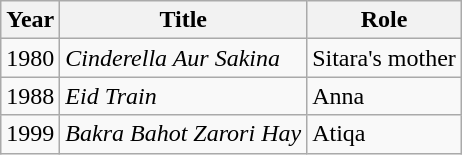<table class="wikitable sortable plainrowheaders">
<tr style="text-align:center;">
<th scope="col">Year</th>
<th scope="col">Title</th>
<th scope="col">Role</th>
</tr>
<tr>
<td>1980</td>
<td><em>Cinderella Aur Sakina</em></td>
<td>Sitara's mother</td>
</tr>
<tr>
<td>1988</td>
<td><em>Eid Train</em></td>
<td>Anna</td>
</tr>
<tr>
<td>1999</td>
<td><em>Bakra Bahot Zarori Hay</em></td>
<td>Atiqa</td>
</tr>
</table>
